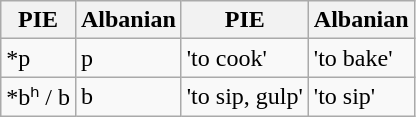<table class="wikitable">
<tr>
<th>PIE</th>
<th>Albanian</th>
<th>PIE</th>
<th>Albanian</th>
</tr>
<tr>
<td>*p</td>
<td>p</td>
<td> 'to cook'</td>
<td> 'to bake'</td>
</tr>
<tr>
<td>*bʰ / b</td>
<td>b</td>
<td> 'to sip, gulp'</td>
<td> 'to sip'</td>
</tr>
</table>
